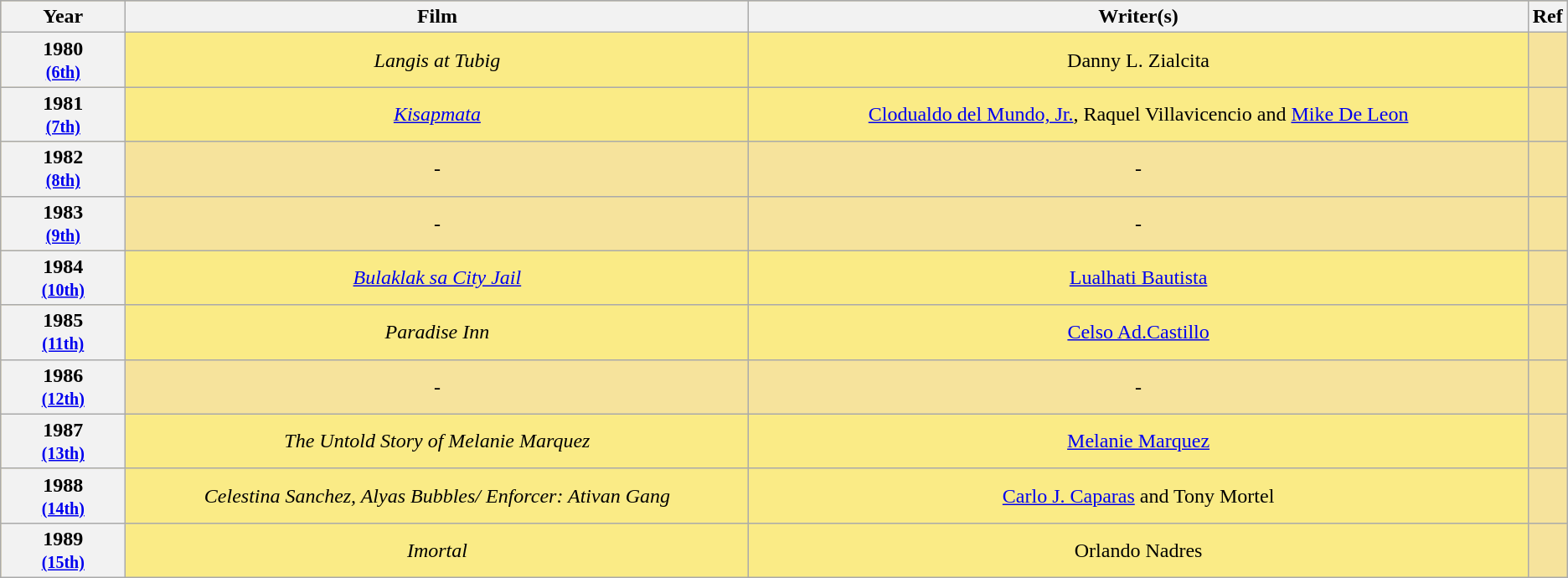<table class="wikitable" rowspan=2 style="text-align: center; background: #f6e39c">
<tr style="background:#bebebe;">
<th scope="col" style="width:8%;">Year</th>
<th scope="col" style="width:40%;">Film</th>
<th scope="col" style="width:50%;">Writer(s)</th>
<th scope="col" style="width:2%;">Ref</th>
</tr>
<tr>
<th scope="row" style="text-align:center">1980 <br><small><a href='#'>(6th)</a> </small></th>
<td style="background:#FAEB86"><em>Langis at Tubig</em></td>
<td style="background:#FAEB86">Danny L. Zialcita</td>
<td></td>
</tr>
<tr>
<th scope="row" style="text-align:center">1981 <br><small><a href='#'>(7th)</a> </small></th>
<td style="background:#FAEB86"><em><a href='#'>Kisapmata</a></em></td>
<td style="background:#FAEB86"><a href='#'>Clodualdo del Mundo, Jr.</a>, Raquel Villavicencio and <a href='#'>Mike De Leon</a></td>
<td></td>
</tr>
<tr>
<th scope="row" style="text-align:center">1982 <br><small><a href='#'>(8th)</a> </small></th>
<td>-</td>
<td>-</td>
<td></td>
</tr>
<tr>
<th scope="row" style="text-align:center">1983 <br><small><a href='#'>(9th)</a> </small></th>
<td>-</td>
<td>-</td>
<td></td>
</tr>
<tr>
<th scope="row" style="text-align:center">1984 <br><small><a href='#'>(10th)</a> </small></th>
<td style="background:#FAEB86"><em><a href='#'>Bulaklak sa City Jail</a></em></td>
<td style="background:#FAEB86"><a href='#'>Lualhati Bautista</a></td>
<td></td>
</tr>
<tr>
<th scope="row" style="text-align:center">1985 <br><small><a href='#'>(11th)</a> </small></th>
<td style="background:#FAEB86"><em>Paradise Inn</em></td>
<td style="background:#FAEB86"><a href='#'>Celso Ad.Castillo</a></td>
<td></td>
</tr>
<tr>
<th scope="row" style="text-align:center">1986 <br><small><a href='#'>(12th)</a> </small></th>
<td>-</td>
<td>-</td>
<td></td>
</tr>
<tr>
<th scope="row" style="text-align:center">1987 <br><small><a href='#'>(13th)</a> </small></th>
<td style="background:#FAEB86"><em>The Untold Story of Melanie Marquez</em></td>
<td style="background:#FAEB86"><a href='#'>Melanie Marquez</a></td>
<td></td>
</tr>
<tr>
<th scope="row" style="text-align:center">1988 <br><small><a href='#'>(14th)</a> </small></th>
<td style="background:#FAEB86"><em>Celestina Sanchez, Alyas Bubbles/ Enforcer: Ativan Gang</em></td>
<td style="background:#FAEB86"><a href='#'>Carlo J. Caparas</a> and Tony Mortel</td>
<td></td>
</tr>
<tr>
<th scope="row" style="text-align:center">1989 <br><small><a href='#'>(15th)</a> </small></th>
<td style="background:#FAEB86"><em>Imortal</em></td>
<td style="background:#FAEB86">Orlando Nadres</td>
<td></td>
</tr>
</table>
